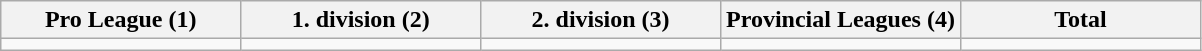<table class="wikitable">
<tr>
<th style="width:20%;">Pro League (1)</th>
<th style="width:20%;">1. division (2)</th>
<th style="width:20%;">2. division (3)</th>
<th style="width:20%;">Provincial Leagues (4)</th>
<th style="width:20%;">Total</th>
</tr>
<tr>
<td></td>
<td></td>
<td></td>
<td></td>
<td></td>
</tr>
</table>
